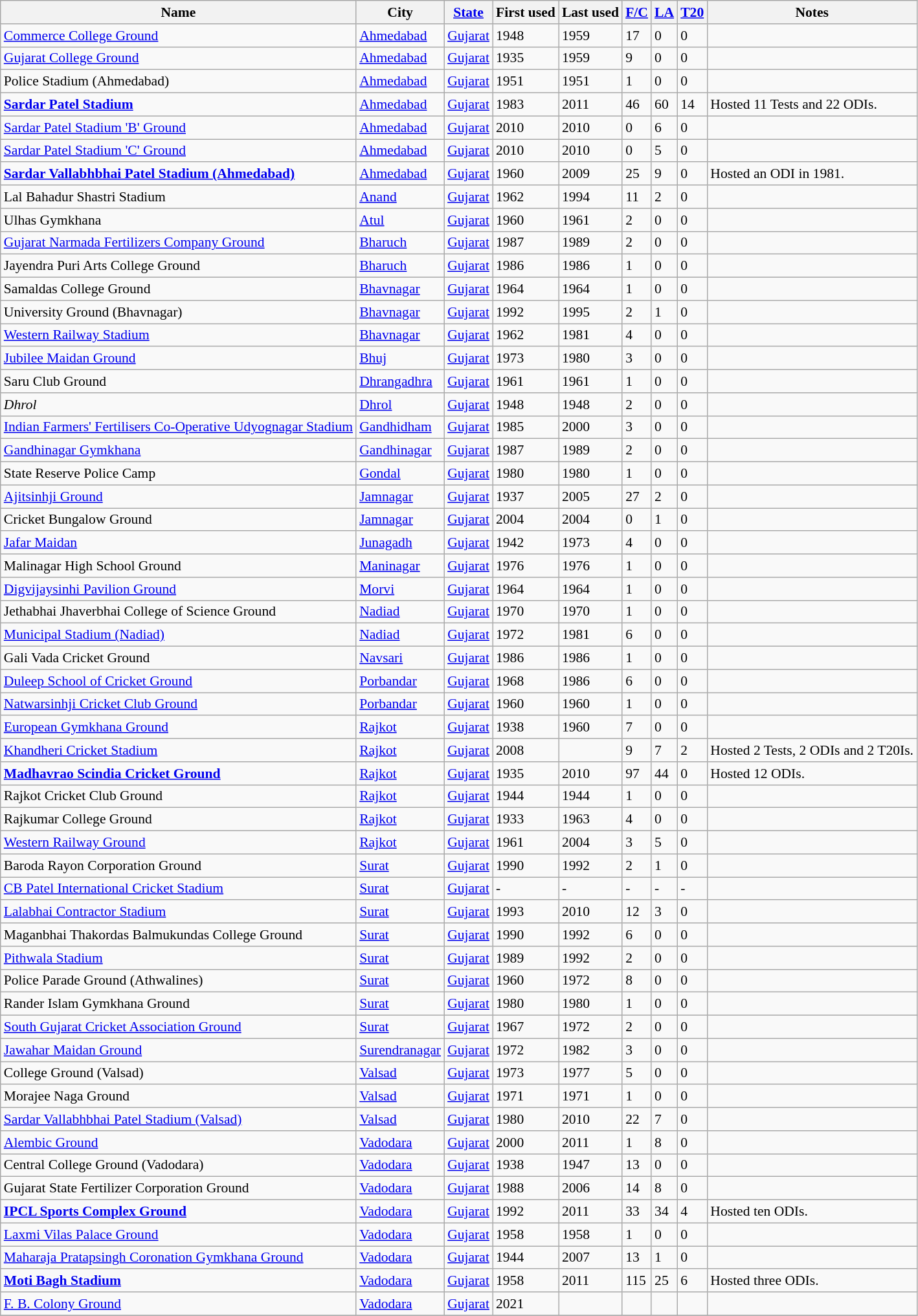<table class="wikitable sortable collapsible static-row-numbers" style="font-size: 90%">
<tr>
<th>Name</th>
<th>City</th>
<th><a href='#'>State</a></th>
<th>First used</th>
<th>Last used</th>
<th><a href='#'>F/C</a></th>
<th><a href='#'>LA</a></th>
<th><a href='#'>T20</a></th>
<th>Notes</th>
</tr>
<tr>
<td><a href='#'>Commerce College Ground</a></td>
<td><a href='#'>Ahmedabad</a></td>
<td><a href='#'>Gujarat</a></td>
<td>1948</td>
<td>1959</td>
<td>17</td>
<td>0</td>
<td>0</td>
<td></td>
</tr>
<tr>
<td><a href='#'>Gujarat College Ground</a></td>
<td><a href='#'>Ahmedabad</a></td>
<td><a href='#'>Gujarat</a></td>
<td>1935</td>
<td>1959</td>
<td>9</td>
<td>0</td>
<td>0</td>
<td></td>
</tr>
<tr>
<td>Police Stadium (Ahmedabad)</td>
<td><a href='#'>Ahmedabad</a></td>
<td><a href='#'>Gujarat</a></td>
<td>1951</td>
<td>1951</td>
<td>1</td>
<td>0</td>
<td>0</td>
<td></td>
</tr>
<tr>
<td><strong><a href='#'>Sardar Patel Stadium</a></strong></td>
<td><a href='#'>Ahmedabad</a></td>
<td><a href='#'>Gujarat</a></td>
<td>1983</td>
<td>2011</td>
<td>46</td>
<td>60</td>
<td>14</td>
<td>Hosted 11 Tests and 22 ODIs.</td>
</tr>
<tr>
<td><a href='#'>Sardar Patel Stadium 'B' Ground</a></td>
<td><a href='#'>Ahmedabad</a></td>
<td><a href='#'>Gujarat</a></td>
<td>2010</td>
<td>2010</td>
<td>0</td>
<td>6</td>
<td>0</td>
<td></td>
</tr>
<tr>
<td><a href='#'>Sardar Patel Stadium 'C' Ground</a></td>
<td><a href='#'>Ahmedabad</a></td>
<td><a href='#'>Gujarat</a></td>
<td>2010</td>
<td>2010</td>
<td>0</td>
<td>5</td>
<td>0</td>
<td></td>
</tr>
<tr>
<td><strong><a href='#'>Sardar Vallabhbhai Patel Stadium (Ahmedabad)</a></strong></td>
<td><a href='#'>Ahmedabad</a></td>
<td><a href='#'>Gujarat</a></td>
<td>1960</td>
<td>2009</td>
<td>25</td>
<td>9</td>
<td>0</td>
<td>Hosted an ODI in 1981.</td>
</tr>
<tr>
<td>Lal Bahadur Shastri Stadium</td>
<td><a href='#'>Anand</a></td>
<td><a href='#'>Gujarat</a></td>
<td>1962</td>
<td>1994</td>
<td>11</td>
<td>2</td>
<td>0</td>
<td></td>
</tr>
<tr>
<td>Ulhas Gymkhana</td>
<td><a href='#'>Atul</a></td>
<td><a href='#'>Gujarat</a></td>
<td>1960</td>
<td>1961</td>
<td>2</td>
<td>0</td>
<td>0</td>
<td></td>
</tr>
<tr>
<td><a href='#'>Gujarat Narmada Fertilizers Company Ground</a></td>
<td><a href='#'>Bharuch</a></td>
<td><a href='#'>Gujarat</a></td>
<td>1987</td>
<td>1989</td>
<td>2</td>
<td>0</td>
<td>0</td>
<td></td>
</tr>
<tr>
<td>Jayendra Puri Arts College Ground</td>
<td><a href='#'>Bharuch</a></td>
<td><a href='#'>Gujarat</a></td>
<td>1986</td>
<td>1986</td>
<td>1</td>
<td>0</td>
<td>0</td>
<td></td>
</tr>
<tr>
<td>Samaldas College Ground</td>
<td><a href='#'>Bhavnagar</a></td>
<td><a href='#'>Gujarat</a></td>
<td>1964</td>
<td>1964</td>
<td>1</td>
<td>0</td>
<td>0</td>
<td></td>
</tr>
<tr>
<td>University Ground (Bhavnagar)</td>
<td><a href='#'>Bhavnagar</a></td>
<td><a href='#'>Gujarat</a></td>
<td>1992</td>
<td>1995</td>
<td>2</td>
<td>1</td>
<td>0</td>
<td></td>
</tr>
<tr>
<td><a href='#'>Western Railway Stadium</a></td>
<td><a href='#'>Bhavnagar</a></td>
<td><a href='#'>Gujarat</a></td>
<td>1962</td>
<td>1981</td>
<td>4</td>
<td>0</td>
<td>0</td>
<td></td>
</tr>
<tr>
<td><a href='#'>Jubilee Maidan Ground</a></td>
<td><a href='#'>Bhuj</a></td>
<td><a href='#'>Gujarat</a></td>
<td>1973</td>
<td>1980</td>
<td>3</td>
<td>0</td>
<td>0</td>
<td></td>
</tr>
<tr>
<td>Saru Club Ground</td>
<td><a href='#'>Dhrangadhra</a></td>
<td><a href='#'>Gujarat</a></td>
<td>1961</td>
<td>1961</td>
<td>1</td>
<td>0</td>
<td>0</td>
<td></td>
</tr>
<tr>
<td><em>Dhrol</em></td>
<td><a href='#'>Dhrol</a></td>
<td><a href='#'>Gujarat</a></td>
<td>1948</td>
<td>1948</td>
<td>2</td>
<td>0</td>
<td>0</td>
<td></td>
</tr>
<tr>
<td><a href='#'>Indian Farmers' Fertilisers Co-Operative Udyognagar Stadium</a></td>
<td><a href='#'>Gandhidham</a></td>
<td><a href='#'>Gujarat</a></td>
<td>1985</td>
<td>2000</td>
<td>3</td>
<td>0</td>
<td>0</td>
<td></td>
</tr>
<tr>
<td><a href='#'>Gandhinagar Gymkhana</a></td>
<td><a href='#'>Gandhinagar</a></td>
<td><a href='#'>Gujarat</a></td>
<td>1987</td>
<td>1989</td>
<td>2</td>
<td>0</td>
<td>0</td>
<td></td>
</tr>
<tr>
<td>State Reserve Police Camp</td>
<td><a href='#'>Gondal</a></td>
<td><a href='#'>Gujarat</a></td>
<td>1980</td>
<td>1980</td>
<td>1</td>
<td>0</td>
<td>0</td>
<td></td>
</tr>
<tr>
<td><a href='#'>Ajitsinhji Ground</a></td>
<td><a href='#'>Jamnagar</a></td>
<td><a href='#'>Gujarat</a></td>
<td>1937</td>
<td>2005</td>
<td>27</td>
<td>2</td>
<td>0</td>
<td></td>
</tr>
<tr>
<td>Cricket Bungalow Ground</td>
<td><a href='#'>Jamnagar</a></td>
<td><a href='#'>Gujarat</a></td>
<td>2004</td>
<td>2004</td>
<td>0</td>
<td>1</td>
<td>0</td>
<td></td>
</tr>
<tr>
<td><a href='#'>Jafar Maidan</a></td>
<td><a href='#'>Junagadh</a></td>
<td><a href='#'>Gujarat</a></td>
<td>1942</td>
<td>1973</td>
<td>4</td>
<td>0</td>
<td>0</td>
<td></td>
</tr>
<tr>
<td>Malinagar High School Ground</td>
<td><a href='#'>Maninagar</a></td>
<td><a href='#'>Gujarat</a></td>
<td>1976</td>
<td>1976</td>
<td>1</td>
<td>0</td>
<td>0</td>
<td></td>
</tr>
<tr>
<td><a href='#'>Digvijaysinhi Pavilion Ground</a></td>
<td><a href='#'>Morvi</a></td>
<td><a href='#'>Gujarat</a></td>
<td>1964</td>
<td>1964</td>
<td>1</td>
<td>0</td>
<td>0</td>
<td></td>
</tr>
<tr>
<td>Jethabhai Jhaverbhai College of Science Ground</td>
<td><a href='#'>Nadiad</a></td>
<td><a href='#'>Gujarat</a></td>
<td>1970</td>
<td>1970</td>
<td>1</td>
<td>0</td>
<td>0</td>
<td></td>
</tr>
<tr>
<td><a href='#'>Municipal Stadium (Nadiad)</a></td>
<td><a href='#'>Nadiad</a></td>
<td><a href='#'>Gujarat</a></td>
<td>1972</td>
<td>1981</td>
<td>6</td>
<td>0</td>
<td>0</td>
<td></td>
</tr>
<tr>
<td>Gali Vada Cricket Ground</td>
<td><a href='#'>Navsari</a></td>
<td><a href='#'>Gujarat</a></td>
<td>1986</td>
<td>1986</td>
<td>1</td>
<td>0</td>
<td>0</td>
<td></td>
</tr>
<tr>
<td><a href='#'>Duleep School of Cricket Ground</a></td>
<td><a href='#'>Porbandar</a></td>
<td><a href='#'>Gujarat</a></td>
<td>1968</td>
<td>1986</td>
<td>6</td>
<td>0</td>
<td>0</td>
<td></td>
</tr>
<tr>
<td><a href='#'>Natwarsinhji Cricket Club Ground</a></td>
<td><a href='#'>Porbandar</a></td>
<td><a href='#'>Gujarat</a></td>
<td>1960</td>
<td>1960</td>
<td>1</td>
<td>0</td>
<td>0</td>
<td></td>
</tr>
<tr>
<td><a href='#'>European Gymkhana Ground</a></td>
<td><a href='#'>Rajkot</a></td>
<td><a href='#'>Gujarat</a></td>
<td>1938</td>
<td>1960</td>
<td>7</td>
<td>0</td>
<td>0</td>
<td></td>
</tr>
<tr>
<td><a href='#'>Khandheri Cricket Stadium</a></td>
<td><a href='#'>Rajkot</a></td>
<td><a href='#'>Gujarat</a></td>
<td>2008</td>
<td></td>
<td>9</td>
<td>7</td>
<td>2</td>
<td>Hosted 2 Tests, 2 ODIs and 2 T20Is.</td>
</tr>
<tr>
<td><strong><a href='#'>Madhavrao Scindia Cricket Ground</a></strong></td>
<td><a href='#'>Rajkot</a></td>
<td><a href='#'>Gujarat</a></td>
<td>1935</td>
<td>2010</td>
<td>97</td>
<td>44</td>
<td>0</td>
<td>Hosted 12 ODIs.</td>
</tr>
<tr>
<td>Rajkot Cricket Club Ground</td>
<td><a href='#'>Rajkot</a></td>
<td><a href='#'>Gujarat</a></td>
<td>1944</td>
<td>1944</td>
<td>1</td>
<td>0</td>
<td>0</td>
<td></td>
</tr>
<tr>
<td>Rajkumar College Ground</td>
<td><a href='#'>Rajkot</a></td>
<td><a href='#'>Gujarat</a></td>
<td>1933</td>
<td>1963</td>
<td>4</td>
<td>0</td>
<td>0</td>
<td></td>
</tr>
<tr>
<td><a href='#'>Western Railway Ground</a></td>
<td><a href='#'>Rajkot</a></td>
<td><a href='#'>Gujarat</a></td>
<td>1961</td>
<td>2004</td>
<td>3</td>
<td>5</td>
<td>0</td>
<td></td>
</tr>
<tr>
<td>Baroda Rayon Corporation Ground</td>
<td><a href='#'>Surat</a></td>
<td><a href='#'>Gujarat</a></td>
<td>1990</td>
<td>1992</td>
<td>2</td>
<td>1</td>
<td>0</td>
<td></td>
</tr>
<tr>
<td><a href='#'>CB Patel International Cricket Stadium</a></td>
<td><a href='#'>Surat</a></td>
<td><a href='#'>Gujarat</a></td>
<td>-</td>
<td>-</td>
<td>-</td>
<td>-</td>
<td>-</td>
<td></td>
</tr>
<tr>
<td><a href='#'>Lalabhai Contractor Stadium</a></td>
<td><a href='#'>Surat</a></td>
<td><a href='#'>Gujarat</a></td>
<td>1993</td>
<td>2010</td>
<td>12</td>
<td>3</td>
<td>0</td>
<td></td>
</tr>
<tr>
<td>Maganbhai Thakordas Balmukundas College Ground</td>
<td><a href='#'>Surat</a></td>
<td><a href='#'>Gujarat</a></td>
<td>1990</td>
<td>1992</td>
<td>6</td>
<td>0</td>
<td>0</td>
<td></td>
</tr>
<tr>
<td><a href='#'>Pithwala Stadium</a></td>
<td><a href='#'>Surat</a></td>
<td><a href='#'>Gujarat</a></td>
<td>1989</td>
<td>1992</td>
<td>2</td>
<td>0</td>
<td>0</td>
<td></td>
</tr>
<tr>
<td>Police Parade Ground (Athwalines)</td>
<td><a href='#'>Surat</a></td>
<td><a href='#'>Gujarat</a></td>
<td>1960</td>
<td>1972</td>
<td>8</td>
<td>0</td>
<td>0</td>
<td></td>
</tr>
<tr>
<td>Rander Islam Gymkhana Ground</td>
<td><a href='#'>Surat</a></td>
<td><a href='#'>Gujarat</a></td>
<td>1980</td>
<td>1980</td>
<td>1</td>
<td>0</td>
<td>0</td>
<td></td>
</tr>
<tr>
<td><a href='#'>South Gujarat Cricket Association Ground</a></td>
<td><a href='#'>Surat</a></td>
<td><a href='#'>Gujarat</a></td>
<td>1967</td>
<td>1972</td>
<td>2</td>
<td>0</td>
<td>0</td>
<td></td>
</tr>
<tr>
<td><a href='#'>Jawahar Maidan Ground</a></td>
<td><a href='#'>Surendranagar</a></td>
<td><a href='#'>Gujarat</a></td>
<td>1972</td>
<td>1982</td>
<td>3</td>
<td>0</td>
<td>0</td>
<td></td>
</tr>
<tr>
<td>College Ground (Valsad)</td>
<td><a href='#'>Valsad</a></td>
<td><a href='#'>Gujarat</a></td>
<td>1973</td>
<td>1977</td>
<td>5</td>
<td>0</td>
<td>0</td>
<td></td>
</tr>
<tr>
<td>Morajee Naga Ground</td>
<td><a href='#'>Valsad</a></td>
<td><a href='#'>Gujarat</a></td>
<td>1971</td>
<td>1971</td>
<td>1</td>
<td>0</td>
<td>0</td>
<td></td>
</tr>
<tr>
<td><a href='#'>Sardar Vallabhbhai Patel Stadium (Valsad)</a></td>
<td><a href='#'>Valsad</a></td>
<td><a href='#'>Gujarat</a></td>
<td>1980</td>
<td>2010</td>
<td>22</td>
<td>7</td>
<td>0</td>
<td></td>
</tr>
<tr>
<td><a href='#'>Alembic Ground</a></td>
<td><a href='#'>Vadodara</a></td>
<td><a href='#'>Gujarat</a></td>
<td>2000</td>
<td>2011</td>
<td>1</td>
<td>8</td>
<td>0</td>
<td></td>
</tr>
<tr>
<td>Central College Ground (Vadodara)</td>
<td><a href='#'>Vadodara</a></td>
<td><a href='#'>Gujarat</a></td>
<td>1938</td>
<td>1947</td>
<td>13</td>
<td>0</td>
<td>0</td>
<td></td>
</tr>
<tr>
<td>Gujarat State Fertilizer Corporation Ground</td>
<td><a href='#'>Vadodara</a></td>
<td><a href='#'>Gujarat</a></td>
<td>1988</td>
<td>2006</td>
<td>14</td>
<td>8</td>
<td>0</td>
<td></td>
</tr>
<tr>
<td><strong><a href='#'>IPCL Sports Complex Ground</a></strong></td>
<td><a href='#'>Vadodara</a></td>
<td><a href='#'>Gujarat</a></td>
<td>1992</td>
<td>2011</td>
<td>33</td>
<td>34</td>
<td>4</td>
<td>Hosted ten ODIs.</td>
</tr>
<tr>
<td><a href='#'>Laxmi Vilas Palace Ground</a></td>
<td><a href='#'>Vadodara</a></td>
<td><a href='#'>Gujarat</a></td>
<td>1958</td>
<td>1958</td>
<td>1</td>
<td>0</td>
<td>0</td>
<td></td>
</tr>
<tr>
<td><a href='#'>Maharaja Pratapsingh Coronation Gymkhana Ground</a></td>
<td><a href='#'>Vadodara</a></td>
<td><a href='#'>Gujarat</a></td>
<td>1944</td>
<td>2007</td>
<td>13</td>
<td>1</td>
<td>0</td>
<td></td>
</tr>
<tr>
<td><strong><a href='#'>Moti Bagh Stadium</a></strong></td>
<td><a href='#'>Vadodara</a></td>
<td><a href='#'>Gujarat</a></td>
<td>1958</td>
<td>2011</td>
<td>115</td>
<td>25</td>
<td>6</td>
<td>Hosted three ODIs.</td>
</tr>
<tr>
<td><a href='#'>F. B. Colony Ground</a></td>
<td><a href='#'>Vadodara</a></td>
<td><a href='#'>Gujarat</a></td>
<td>2021</td>
<td></td>
<td></td>
<td></td>
<td></td>
<td></td>
</tr>
<tr>
</tr>
</table>
